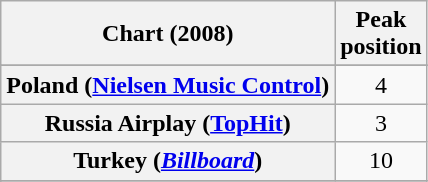<table class="wikitable sortable plainrowheaders" style="text-align:center">
<tr>
<th>Chart (2008)</th>
<th>Peak<br>position</th>
</tr>
<tr>
</tr>
<tr>
</tr>
<tr>
</tr>
<tr>
</tr>
<tr>
<th scope="row">Poland (<a href='#'>Nielsen Music Control</a>)</th>
<td>4</td>
</tr>
<tr>
<th scope="row">Russia Airplay (<a href='#'>TopHit</a>)</th>
<td>3</td>
</tr>
<tr>
<th scope="row">Turkey (<em><a href='#'>Billboard</a></em>)</th>
<td>10</td>
</tr>
<tr>
</tr>
<tr>
</tr>
<tr>
</tr>
<tr>
</tr>
<tr>
</tr>
</table>
